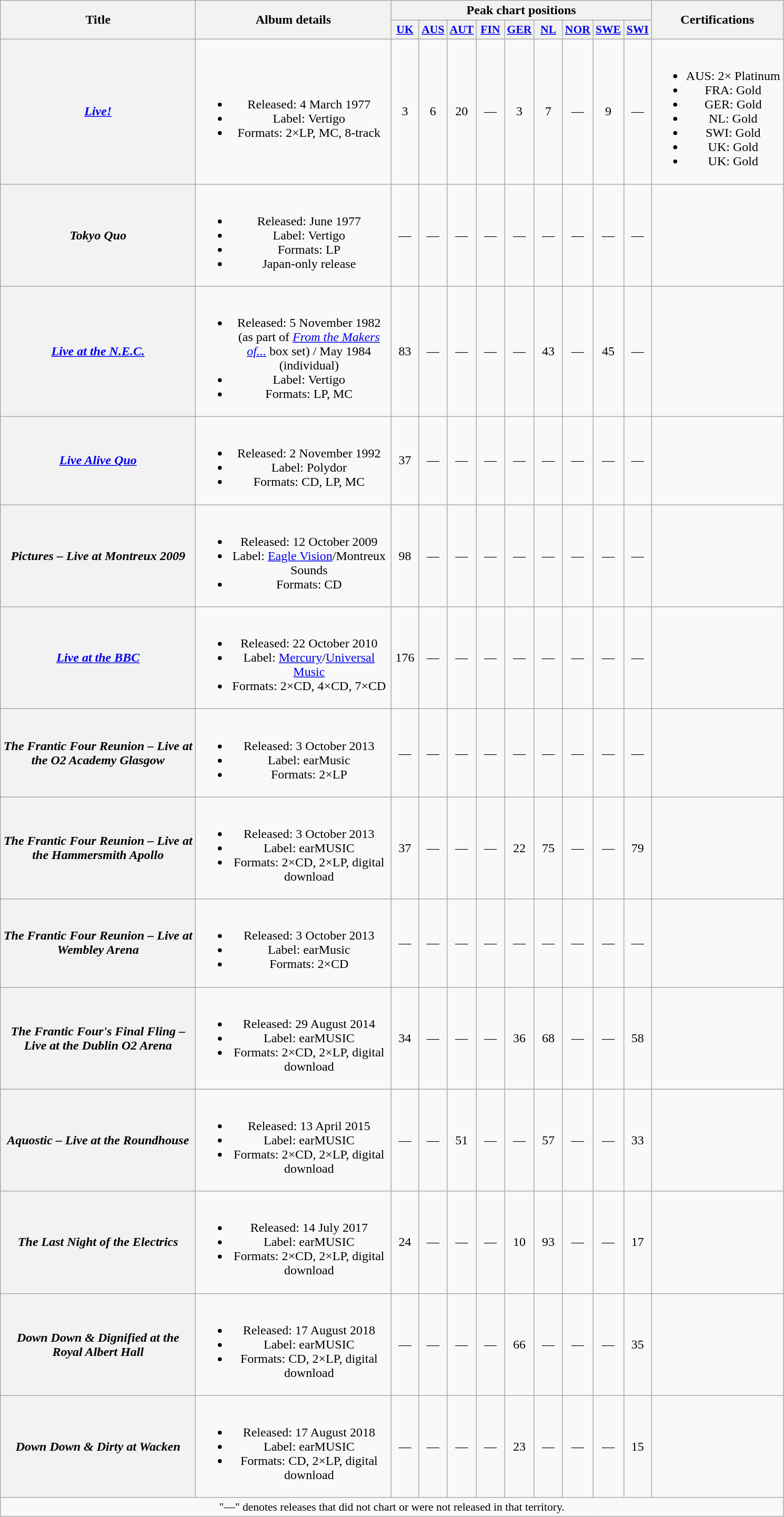<table class="wikitable plainrowheaders" style="text-align:center;">
<tr>
<th rowspan="2" scope="col" style="width:15em;">Title</th>
<th rowspan="2" scope="col" style="width:15em;">Album details</th>
<th colspan="9">Peak chart positions</th>
<th rowspan="2">Certifications</th>
</tr>
<tr>
<th scope="col" style="width:2em;font-size:90%;"><a href='#'>UK</a><br></th>
<th scope="col" style="width:2em;font-size:90%;"><a href='#'>AUS</a><br></th>
<th scope="col" style="width:2em;font-size:90%;"><a href='#'>AUT</a><br></th>
<th scope="col" style="width:2em;font-size:90%;"><a href='#'>FIN</a><br></th>
<th scope="col" style="width:2em;font-size:90%;"><a href='#'>GER</a><br></th>
<th scope="col" style="width:2em;font-size:90%;"><a href='#'>NL</a><br></th>
<th scope="col" style="width:2em;font-size:90%;"><a href='#'>NOR</a><br></th>
<th scope="col" style="width:2em;font-size:90%;"><a href='#'>SWE</a><br></th>
<th scope="col" style="width:2em;font-size:90%;"><a href='#'>SWI</a><br></th>
</tr>
<tr>
<th scope="row"><em><a href='#'>Live!</a></em></th>
<td><br><ul><li>Released: 4 March 1977</li><li>Label: Vertigo</li><li>Formats: 2×LP, MC, 8-track</li></ul></td>
<td>3</td>
<td>6</td>
<td>20</td>
<td>—</td>
<td>3</td>
<td>7</td>
<td>—</td>
<td>9</td>
<td>—</td>
<td><br><ul><li>AUS: 2× Platinum</li><li>FRA: Gold</li><li>GER: Gold</li><li>NL: Gold</li><li>SWI: Gold</li><li>UK: Gold</li><li>UK: Gold</li></ul></td>
</tr>
<tr>
<th scope="row"><em>Tokyo Quo</em></th>
<td><br><ul><li>Released: June 1977</li><li>Label: Vertigo</li><li>Formats: LP</li><li>Japan-only release</li></ul></td>
<td>—</td>
<td>—</td>
<td>—</td>
<td>—</td>
<td>—</td>
<td>—</td>
<td>—</td>
<td>—</td>
<td>—</td>
<td></td>
</tr>
<tr>
<th scope="row"><em><a href='#'>Live at the N.E.C.</a></em></th>
<td><br><ul><li>Released: 5 November 1982 (as part of <em><a href='#'>From the Makers of...</a></em> box set) / May 1984 (individual)</li><li>Label: Vertigo</li><li>Formats: LP, MC</li></ul></td>
<td>83</td>
<td>—</td>
<td>—</td>
<td>—</td>
<td>—</td>
<td>43</td>
<td>—</td>
<td>45</td>
<td>—</td>
<td></td>
</tr>
<tr>
<th scope="row"><em><a href='#'>Live Alive Quo</a></em></th>
<td><br><ul><li>Released: 2 November 1992</li><li>Label: Polydor</li><li>Formats: CD, LP, MC</li></ul></td>
<td>37</td>
<td>—</td>
<td>—</td>
<td>—</td>
<td>—</td>
<td>—</td>
<td>—</td>
<td>—</td>
<td>—</td>
<td></td>
</tr>
<tr>
<th scope="row"><em>Pictures – Live at Montreux 2009</em></th>
<td><br><ul><li>Released: 12 October 2009</li><li>Label: <a href='#'>Eagle Vision</a>/Montreux Sounds</li><li>Formats: CD</li></ul></td>
<td>98</td>
<td>—</td>
<td>—</td>
<td>—</td>
<td>—</td>
<td>—</td>
<td>—</td>
<td>—</td>
<td>—</td>
<td></td>
</tr>
<tr>
<th scope="row"><em><a href='#'>Live at the BBC</a></em></th>
<td><br><ul><li>Released: 22 October 2010</li><li>Label: <a href='#'>Mercury</a>/<a href='#'>Universal Music</a></li><li>Formats: 2×CD, 4×CD, 7×CD</li></ul></td>
<td>176</td>
<td>—</td>
<td>—</td>
<td>—</td>
<td>—</td>
<td>—</td>
<td>—</td>
<td>—</td>
<td>—</td>
<td></td>
</tr>
<tr>
<th scope="row"><em>The Frantic Four Reunion – Live at the O2 Academy Glasgow</em></th>
<td><br><ul><li>Released: 3 October 2013</li><li>Label: earMusic</li><li>Formats: 2×LP</li></ul></td>
<td>—</td>
<td>—</td>
<td>—</td>
<td>—</td>
<td>—</td>
<td>—</td>
<td>—</td>
<td>—</td>
<td>—</td>
<td></td>
</tr>
<tr>
<th scope="row"><em>The Frantic Four Reunion – Live at the Hammersmith Apollo</em></th>
<td><br><ul><li>Released: 3 October 2013</li><li>Label: earMUSIC</li><li>Formats: 2×CD, 2×LP, digital download</li></ul></td>
<td>37</td>
<td>—</td>
<td>—</td>
<td>—</td>
<td>22</td>
<td>75</td>
<td>—</td>
<td>—</td>
<td>79</td>
<td></td>
</tr>
<tr>
<th scope="row"><em>The Frantic Four Reunion – Live at Wembley Arena</em></th>
<td><br><ul><li>Released: 3 October 2013</li><li>Label: earMusic</li><li>Formats: 2×CD</li></ul></td>
<td>—</td>
<td>—</td>
<td>—</td>
<td>—</td>
<td>—</td>
<td>—</td>
<td>—</td>
<td>—</td>
<td>—</td>
<td></td>
</tr>
<tr>
<th scope="row"><em>The Frantic Four's Final Fling – Live at the Dublin O2 Arena</em></th>
<td><br><ul><li>Released: 29 August 2014</li><li>Label: earMUSIC</li><li>Formats: 2×CD, 2×LP, digital download</li></ul></td>
<td>34</td>
<td>—</td>
<td>—</td>
<td>—</td>
<td>36</td>
<td>68</td>
<td>—</td>
<td>—</td>
<td>58</td>
<td></td>
</tr>
<tr>
<th scope="row"><em>Aquostic – Live at the Roundhouse</em></th>
<td><br><ul><li>Released: 13 April 2015</li><li>Label: earMUSIC</li><li>Formats: 2×CD, 2×LP, digital download</li></ul></td>
<td>—</td>
<td>—</td>
<td>51</td>
<td>—</td>
<td>—</td>
<td>57</td>
<td>—</td>
<td>—</td>
<td>33</td>
<td></td>
</tr>
<tr>
<th scope="row"><em>The Last Night of the Electrics</em></th>
<td><br><ul><li>Released: 14 July 2017</li><li>Label: earMUSIC</li><li>Formats: 2×CD, 2×LP, digital download</li></ul></td>
<td>24</td>
<td>—</td>
<td>—</td>
<td>—</td>
<td>10</td>
<td>93</td>
<td>—</td>
<td>—</td>
<td>17</td>
<td></td>
</tr>
<tr>
<th scope="row"><em>Down Down & Dignified at the Royal Albert Hall</em></th>
<td><br><ul><li>Released: 17 August 2018</li><li>Label: earMUSIC</li><li>Formats: CD, 2×LP, digital download</li></ul></td>
<td>—</td>
<td>—</td>
<td>—</td>
<td>—</td>
<td>66</td>
<td>—</td>
<td>—</td>
<td>—</td>
<td>35</td>
<td></td>
</tr>
<tr>
<th scope="row"><em>Down Down & Dirty at Wacken</em></th>
<td><br><ul><li>Released: 17 August 2018</li><li>Label: earMUSIC</li><li>Formats: CD, 2×LP, digital download</li></ul></td>
<td>—</td>
<td>—</td>
<td>—</td>
<td>—</td>
<td>23</td>
<td>—</td>
<td>—</td>
<td>—</td>
<td>15</td>
<td></td>
</tr>
<tr>
<td colspan="12" style="font-size:90%">"—" denotes releases that did not chart or were not released in that territory.</td>
</tr>
</table>
